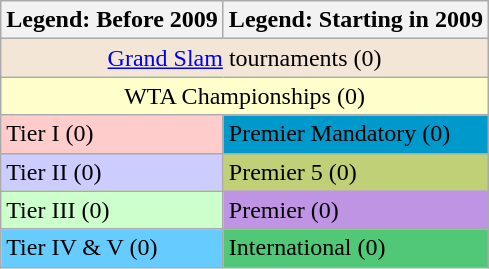<table class="wikitable sortable mw-collapsible mw-collapsed">
<tr>
<th>Legend: Before 2009</th>
<th>Legend: Starting in 2009</th>
</tr>
<tr>
<td align=center colspan=2 bgcolor=#f3e6d7><a href='#'>Grand Slam</a> tournaments (0)</td>
</tr>
<tr>
<td align=center colspan=2 bgcolor=#ffffcc>WTA Championships (0)</td>
</tr>
<tr>
<td bgcolor=#ffcccc>Tier I (0)</td>
<td bgcolor=#0099CC>Premier Mandatory (0)</td>
</tr>
<tr>
<td bgcolor=#ccccff>Tier II (0)</td>
<td bgcolor=#c0d077>Premier 5 (0)</td>
</tr>
<tr>
<td bgcolor=#CCFFCC>Tier III (0)</td>
<td bgcolor=#BF94E4>Premier (0)</td>
</tr>
<tr>
<td style="background:#66ccff;">Tier IV & V (0)</td>
<td bgcolor=#50C878>International (0)</td>
</tr>
</table>
